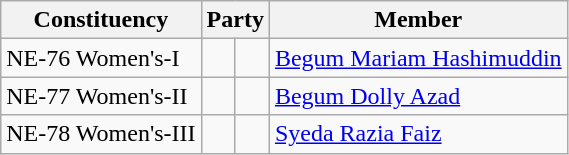<table class="wikitable sortable">
<tr>
<th>Constituency</th>
<th colspan="2">Party</th>
<th>Member</th>
</tr>
<tr>
<td>NE-76 Women's-I</td>
<td></td>
<td></td>
<td><a href='#'>Begum Mariam Hashimuddin</a></td>
</tr>
<tr>
<td>NE-77 Women's-II</td>
<td></td>
<td></td>
<td><a href='#'>Begum Dolly Azad</a></td>
</tr>
<tr>
<td>NE-78 Women's-III</td>
<td></td>
<td></td>
<td><a href='#'>Syeda Razia Faiz</a></td>
</tr>
</table>
